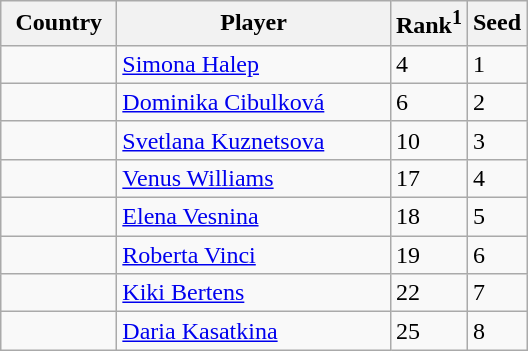<table class="sortable wikitable">
<tr>
<th width="70">Country</th>
<th width="175">Player</th>
<th>Rank<sup>1</sup></th>
<th>Seed</th>
</tr>
<tr>
<td></td>
<td><a href='#'>Simona Halep</a></td>
<td>4</td>
<td>1</td>
</tr>
<tr>
<td></td>
<td><a href='#'>Dominika Cibulková</a></td>
<td>6</td>
<td>2</td>
</tr>
<tr>
<td></td>
<td><a href='#'>Svetlana Kuznetsova</a></td>
<td>10</td>
<td>3</td>
</tr>
<tr>
<td></td>
<td><a href='#'>Venus Williams</a></td>
<td>17</td>
<td>4</td>
</tr>
<tr>
<td></td>
<td><a href='#'>Elena Vesnina</a></td>
<td>18</td>
<td>5</td>
</tr>
<tr>
<td></td>
<td><a href='#'>Roberta Vinci</a></td>
<td>19</td>
<td>6</td>
</tr>
<tr>
<td></td>
<td><a href='#'>Kiki Bertens</a></td>
<td>22</td>
<td>7</td>
</tr>
<tr>
<td></td>
<td><a href='#'>Daria Kasatkina</a></td>
<td>25</td>
<td>8</td>
</tr>
</table>
